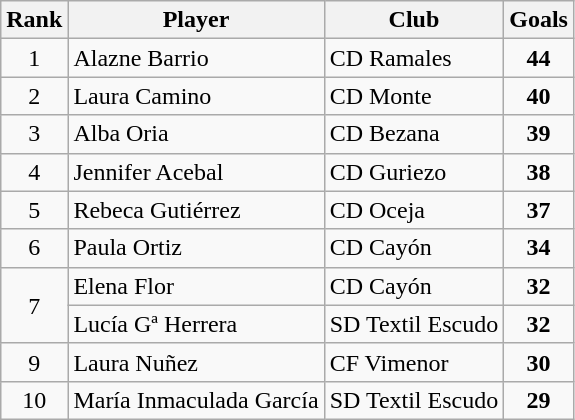<table class="wikitable" style="text-align:center">
<tr>
<th>Rank</th>
<th>Player</th>
<th>Club</th>
<th>Goals</th>
</tr>
<tr>
<td>1</td>
<td align="left">Alazne Barrio</td>
<td align="left">CD Ramales</td>
<td><strong>44</strong></td>
</tr>
<tr>
<td>2</td>
<td align="left">Laura Camino</td>
<td align="left">CD Monte</td>
<td><strong>40</strong></td>
</tr>
<tr>
<td>3</td>
<td align="left">Alba Oria</td>
<td align="left">CD Bezana</td>
<td><strong>39</strong></td>
</tr>
<tr>
<td>4</td>
<td align="left">Jennifer Acebal</td>
<td align="left">CD Guriezo</td>
<td><strong>38</strong></td>
</tr>
<tr>
<td>5</td>
<td align="left">Rebeca Gutiérrez</td>
<td align="left">CD Oceja</td>
<td><strong>37</strong></td>
</tr>
<tr>
<td>6</td>
<td align="left">Paula Ortiz</td>
<td align="left">CD Cayón</td>
<td><strong>34</strong></td>
</tr>
<tr>
<td rowspan="2">7</td>
<td align="left">Elena Flor</td>
<td align="left">CD Cayón</td>
<td><strong>32</strong></td>
</tr>
<tr>
<td align="left">Lucía Gª Herrera</td>
<td align="left">SD Textil Escudo</td>
<td><strong>32</strong></td>
</tr>
<tr>
<td>9</td>
<td align="left">Laura Nuñez</td>
<td align="left">CF Vimenor</td>
<td><strong>30</strong></td>
</tr>
<tr>
<td>10</td>
<td align="left">María Inmaculada García</td>
<td align="left">SD Textil Escudo</td>
<td><strong>29</strong></td>
</tr>
</table>
